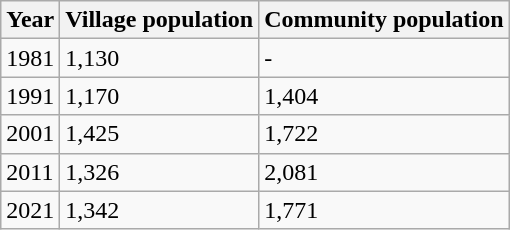<table class="wikitable">
<tr>
<th>Year</th>
<th>Village population</th>
<th>Community population</th>
</tr>
<tr>
<td>1981</td>
<td>1,130</td>
<td>-</td>
</tr>
<tr>
<td>1991</td>
<td>1,170</td>
<td>1,404</td>
</tr>
<tr>
<td>2001</td>
<td>1,425</td>
<td>1,722</td>
</tr>
<tr>
<td>2011</td>
<td>1,326</td>
<td>2,081</td>
</tr>
<tr>
<td>2021</td>
<td>1,342</td>
<td>1,771</td>
</tr>
</table>
